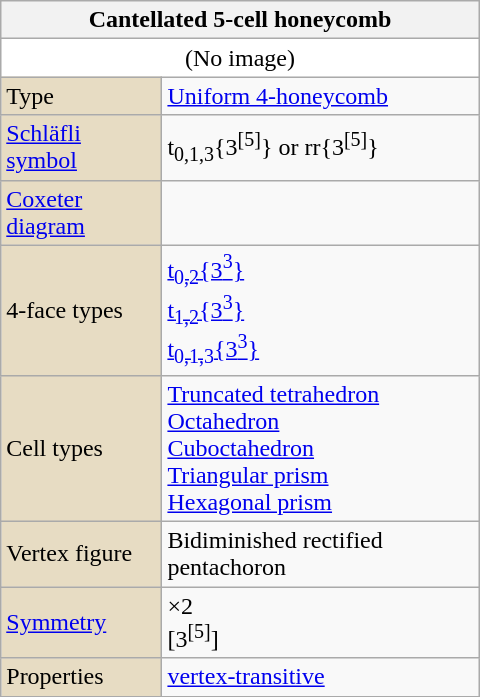<table class="wikitable" align="right" style="margin-left:10px" width="320">
<tr>
<th bgcolor=#e7dcc3 colspan=2>Cantellated 5-cell honeycomb</th>
</tr>
<tr>
<td bgcolor=#ffffff align=center colspan=2>(No image)</td>
</tr>
<tr>
<td bgcolor=#e7dcc3>Type</td>
<td><a href='#'>Uniform 4-honeycomb</a></td>
</tr>
<tr>
<td bgcolor=#e7dcc3><a href='#'>Schläfli symbol</a></td>
<td>t<sub>0,1,3</sub>{3<sup>[5]</sup>} or rr{3<sup>[5]</sup>}</td>
</tr>
<tr>
<td bgcolor=#e7dcc3><a href='#'>Coxeter diagram</a></td>
<td></td>
</tr>
<tr>
<td bgcolor=#e7dcc3>4-face types</td>
<td><a href='#'>t<sub>0,2</sub>{3<sup>3</sup>}</a> <br><a href='#'>t<sub>1,2</sub>{3<sup>3</sup>}</a> <br><a href='#'>t<sub>0,1,3</sub>{3<sup>3</sup>}</a> </td>
</tr>
<tr>
<td bgcolor=#e7dcc3>Cell types</td>
<td><a href='#'>Truncated tetrahedron</a> <br><a href='#'>Octahedron</a> <br><a href='#'>Cuboctahedron</a> <br><a href='#'>Triangular prism</a> <br><a href='#'>Hexagonal prism</a> </td>
</tr>
<tr>
<td bgcolor=#e7dcc3>Vertex figure</td>
<td>Bidiminished rectified pentachoron</td>
</tr>
<tr>
<td bgcolor=#e7dcc3><a href='#'>Symmetry</a></td>
<td>×2<br>[3<sup>[5]</sup>]</td>
</tr>
<tr>
<td bgcolor=#e7dcc3>Properties</td>
<td><a href='#'>vertex-transitive</a></td>
</tr>
</table>
